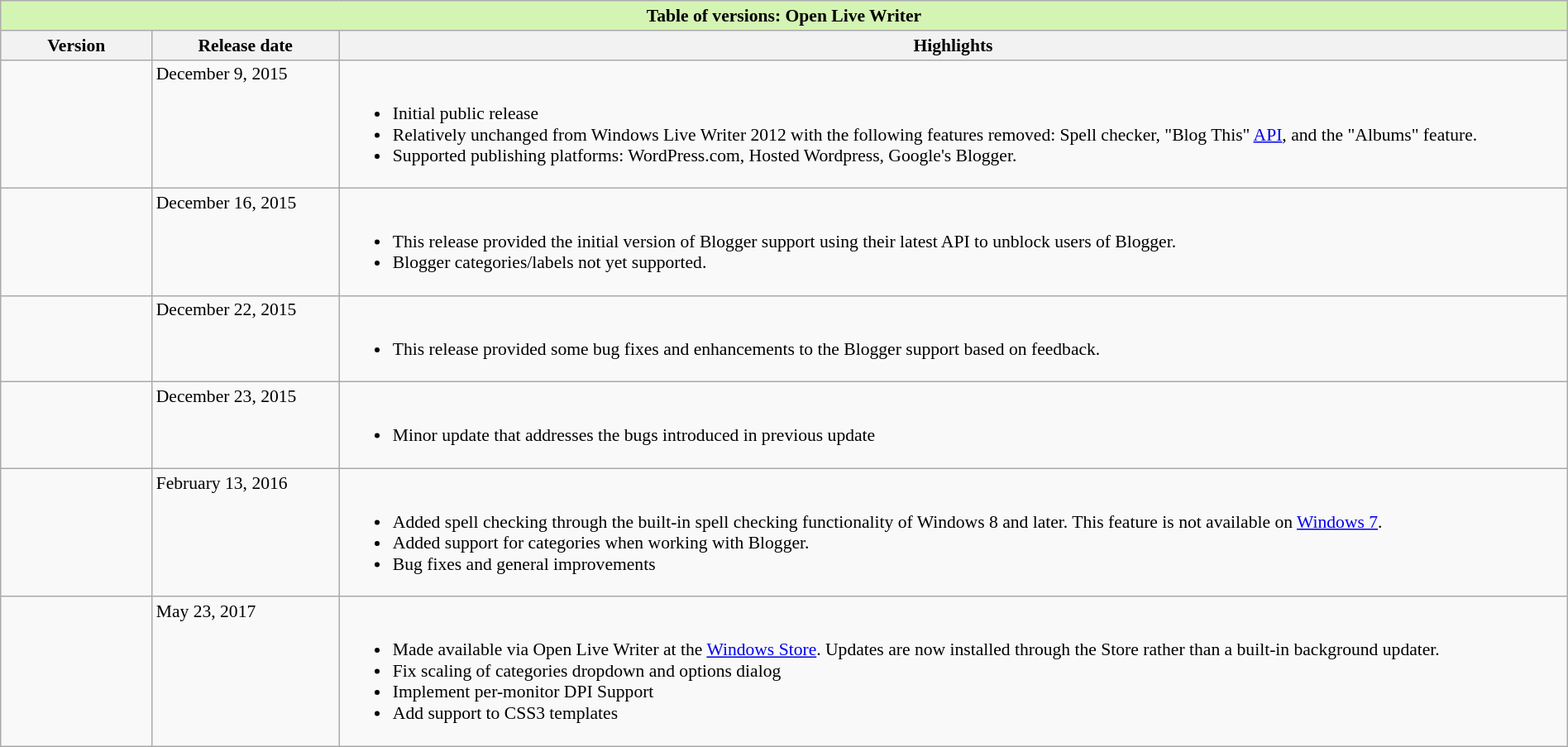<table class="wikitable collapsible" style="width:100%; font-size:90%;">
<tr>
<th scope="col" style="background:#D4F4B4; text-align:center;" colspan="3">Table of versions: Open Live Writer</th>
</tr>
<tr>
<th scope="col" style="width:8em; text-align:center;">Version</th>
<th scope="col" style="width:10em; text-align:center; background::#fff;">Release date</th>
<th scope="col" style="background::#fff; text-align:center;">Highlights</th>
</tr>
<tr valign="top">
<td></td>
<td>December 9, 2015</td>
<td><br><ul><li>Initial public release</li><li>Relatively unchanged from Windows Live Writer 2012 with the following features removed: Spell checker, "Blog This" <a href='#'>API</a>, and the "Albums" feature.</li><li>Supported publishing platforms: WordPress.com, Hosted Wordpress, Google's Blogger.</li></ul></td>
</tr>
<tr valign="top">
<td></td>
<td>December 16, 2015</td>
<td><br><ul><li>This release provided the initial version of Blogger support using their latest API to unblock users of Blogger.</li><li>Blogger categories/labels not yet supported.</li></ul></td>
</tr>
<tr valign="top">
<td></td>
<td>December 22, 2015</td>
<td><br><ul><li>This release provided some bug fixes and enhancements to the Blogger support based on feedback.</li></ul></td>
</tr>
<tr valign="top">
<td></td>
<td>December 23, 2015</td>
<td><br><ul><li>Minor update that addresses the bugs introduced in previous update</li></ul></td>
</tr>
<tr valign="top">
<td></td>
<td>February 13, 2016</td>
<td><br><ul><li>Added spell checking through the built-in spell checking functionality of Windows 8 and later. This feature is not available on <a href='#'>Windows 7</a>.</li><li>Added support for categories when working with Blogger.</li><li>Bug fixes and general improvements</li></ul></td>
</tr>
<tr valign="top">
<td></td>
<td>May 23, 2017</td>
<td><br><ul><li>Made available via Open Live Writer at the <a href='#'>Windows Store</a>. Updates are now installed through the Store rather than a built-in background updater.</li><li>Fix scaling of categories dropdown and options dialog</li><li>Implement per-monitor DPI Support</li><li>Add support to CSS3 templates</li></ul></td>
</tr>
</table>
